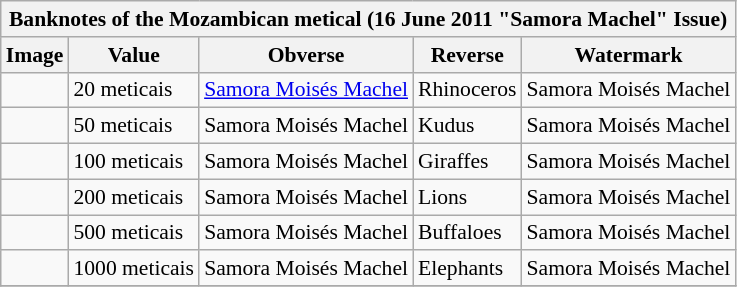<table class="wikitable" style="font-size: 90%">
<tr>
<th colspan="5">Banknotes of the Mozambican metical (16 June 2011 "Samora Machel" Issue)</th>
</tr>
<tr>
<th>Image</th>
<th>Value</th>
<th>Obverse</th>
<th>Reverse</th>
<th>Watermark</th>
</tr>
<tr>
<td></td>
<td>20 meticais</td>
<td><a href='#'>Samora Moisés Machel</a></td>
<td>Rhinoceros</td>
<td>Samora Moisés Machel</td>
</tr>
<tr>
<td></td>
<td>50 meticais</td>
<td>Samora Moisés Machel</td>
<td>Kudus</td>
<td>Samora Moisés Machel</td>
</tr>
<tr>
<td></td>
<td>100 meticais</td>
<td>Samora Moisés Machel</td>
<td>Giraffes</td>
<td>Samora Moisés Machel</td>
</tr>
<tr>
<td></td>
<td>200 meticais</td>
<td>Samora Moisés Machel</td>
<td>Lions</td>
<td>Samora Moisés Machel</td>
</tr>
<tr>
<td></td>
<td>500 meticais</td>
<td>Samora Moisés Machel</td>
<td>Buffaloes</td>
<td>Samora Moisés Machel</td>
</tr>
<tr>
<td></td>
<td>1000 meticais</td>
<td>Samora Moisés Machel</td>
<td>Elephants</td>
<td>Samora Moisés Machel</td>
</tr>
<tr>
</tr>
</table>
